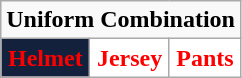<table class="wikitable"  style="display: inline-table;">
<tr>
<td align="center" Colspan="3"><strong>Uniform Combination</strong></td>
</tr>
<tr align="center">
<td style="background:#14213D; color:red"><strong>Helmet</strong></td>
<td style="background:white; color:red"><strong>Jersey</strong></td>
<td style="background:white; color:red"><strong>Pants</strong></td>
</tr>
</table>
